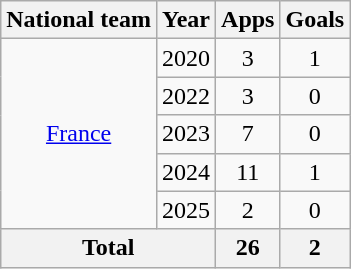<table class="wikitable" style="text-align: center;">
<tr>
<th>National team</th>
<th>Year</th>
<th>Apps</th>
<th>Goals</th>
</tr>
<tr>
<td rowspan="5"><a href='#'>France</a></td>
<td>2020</td>
<td>3</td>
<td>1</td>
</tr>
<tr>
<td>2022</td>
<td>3</td>
<td>0</td>
</tr>
<tr>
<td>2023</td>
<td>7</td>
<td>0</td>
</tr>
<tr>
<td>2024</td>
<td>11</td>
<td>1</td>
</tr>
<tr>
<td>2025</td>
<td>2</td>
<td>0</td>
</tr>
<tr>
<th colspan="2">Total</th>
<th>26</th>
<th>2</th>
</tr>
</table>
